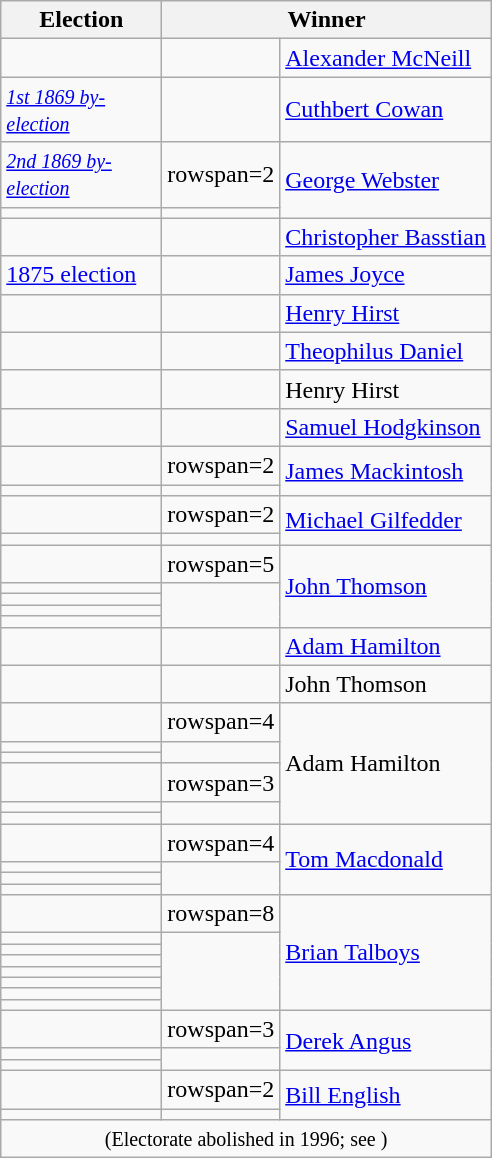<table class=wikitable>
<tr>
<th width=100>Election</th>
<th width=175 colspan=2>Winner</th>
</tr>
<tr>
<td></td>
<td></td>
<td><a href='#'>Alexander McNeill</a></td>
</tr>
<tr>
<td><small><em><a href='#'>1st 1869 by-election</a></em></small></td>
<td></td>
<td><a href='#'>Cuthbert Cowan</a></td>
</tr>
<tr>
<td><small><em><a href='#'>2nd 1869 by-election</a></em></small></td>
<td>rowspan=2 </td>
<td rowspan=2><a href='#'>George Webster</a></td>
</tr>
<tr>
<td></td>
</tr>
<tr>
<td></td>
<td></td>
<td><a href='#'>Christopher Basstian</a></td>
</tr>
<tr>
<td><a href='#'>1875 election</a></td>
<td></td>
<td><a href='#'>James Joyce</a></td>
</tr>
<tr>
<td></td>
<td></td>
<td><a href='#'>Henry Hirst</a></td>
</tr>
<tr>
<td></td>
<td></td>
<td><a href='#'>Theophilus Daniel</a></td>
</tr>
<tr>
<td></td>
<td></td>
<td>Henry Hirst</td>
</tr>
<tr>
<td></td>
<td></td>
<td><a href='#'>Samuel Hodgkinson</a></td>
</tr>
<tr>
<td></td>
<td>rowspan=2 </td>
<td rowspan=2><a href='#'>James Mackintosh</a></td>
</tr>
<tr>
<td></td>
</tr>
<tr>
<td></td>
<td>rowspan=2 </td>
<td rowspan=2><a href='#'>Michael Gilfedder</a></td>
</tr>
<tr>
<td></td>
</tr>
<tr>
<td></td>
<td>rowspan=5 </td>
<td rowspan=5><a href='#'>John Thomson</a></td>
</tr>
<tr>
<td></td>
</tr>
<tr>
<td></td>
</tr>
<tr>
<td></td>
</tr>
<tr>
<td></td>
</tr>
<tr>
<td></td>
<td></td>
<td><a href='#'>Adam Hamilton</a></td>
</tr>
<tr>
<td></td>
<td></td>
<td>John Thomson</td>
</tr>
<tr>
<td></td>
<td>rowspan=4 </td>
<td rowspan=7>Adam Hamilton</td>
</tr>
<tr>
<td></td>
</tr>
<tr>
<td></td>
</tr>
<tr>
<td rowspan=2 height=18></td>
</tr>
<tr>
<td>rowspan=3 </td>
</tr>
<tr>
<td></td>
</tr>
<tr>
<td></td>
</tr>
<tr>
<td></td>
<td>rowspan=4 </td>
<td rowspan=4><a href='#'>Tom Macdonald</a></td>
</tr>
<tr>
<td></td>
</tr>
<tr>
<td></td>
</tr>
<tr>
<td></td>
</tr>
<tr>
<td></td>
<td>rowspan=8 </td>
<td rowspan=8><a href='#'>Brian Talboys</a></td>
</tr>
<tr>
<td></td>
</tr>
<tr>
<td></td>
</tr>
<tr>
<td></td>
</tr>
<tr>
<td></td>
</tr>
<tr>
<td></td>
</tr>
<tr>
<td></td>
</tr>
<tr>
<td></td>
</tr>
<tr>
<td></td>
<td>rowspan=3 </td>
<td rowspan=3><a href='#'>Derek Angus</a></td>
</tr>
<tr>
<td></td>
</tr>
<tr>
<td></td>
</tr>
<tr>
<td></td>
<td>rowspan=2 </td>
<td rowspan=2><a href='#'>Bill English</a></td>
</tr>
<tr>
<td></td>
</tr>
<tr>
<td colspan=3 align=center><small>(Electorate abolished in 1996; see )</small></td>
</tr>
</table>
